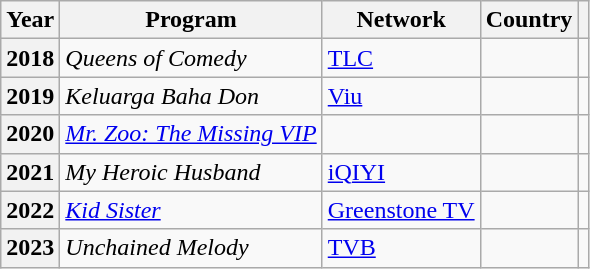<table class="wikitable plainrowheaders">
<tr>
<th>Year</th>
<th>Program</th>
<th>Network</th>
<th>Country</th>
<th></th>
</tr>
<tr>
<th scope="row">2018</th>
<td><em>Queens of Comedy</em></td>
<td><a href='#'>TLC</a></td>
<td></td>
<td align="center"></td>
</tr>
<tr>
<th scope="row">2019</th>
<td><em>Keluarga Baha Don</em></td>
<td><a href='#'>Viu</a></td>
<td></td>
<td align="center"></td>
</tr>
<tr>
<th scope="row">2020</th>
<td><em><a href='#'>Mr. Zoo: The Missing VIP</a></em></td>
<td></td>
<td></td>
<td align="center"></td>
</tr>
<tr>
<th scope="row">2021</th>
<td><em>My Heroic Husband</em></td>
<td><a href='#'>iQIYI</a></td>
<td></td>
<td align="center"></td>
</tr>
<tr>
<th scope="row">2022</th>
<td><em><a href='#'>Kid Sister</a></em></td>
<td><a href='#'>Greenstone TV</a></td>
<td></td>
<td align="center"></td>
</tr>
<tr>
<th scope="row">2023</th>
<td><em>Unchained Melody</em></td>
<td><a href='#'>TVB</a></td>
<td></td>
<td align="center"></td>
</tr>
</table>
